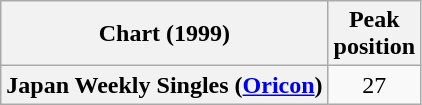<table class="wikitable sortable plainrowheaders" style="text-align:center;">
<tr>
<th scope="col">Chart (1999)</th>
<th scope="col">Peak<br>position</th>
</tr>
<tr>
<th scope="row">Japan Weekly Singles (<a href='#'>Oricon</a>)</th>
<td style="text-align:center;">27</td>
</tr>
</table>
